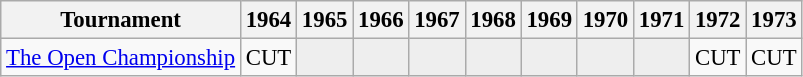<table class="wikitable" style="font-size:95%;text-align:center;">
<tr>
<th>Tournament</th>
<th>1964</th>
<th>1965</th>
<th>1966</th>
<th>1967</th>
<th>1968</th>
<th>1969</th>
<th>1970</th>
<th>1971</th>
<th>1972</th>
<th>1973</th>
</tr>
<tr>
<td align="left"><a href='#'>The Open Championship</a></td>
<td>CUT</td>
<td style="background:#eeeeee;"></td>
<td style="background:#eeeeee;"></td>
<td style="background:#eeeeee;"></td>
<td style="background:#eeeeee;"></td>
<td style="background:#eeeeee;"></td>
<td style="background:#eeeeee;"></td>
<td style="background:#eeeeee;"></td>
<td>CUT</td>
<td>CUT</td>
</tr>
</table>
